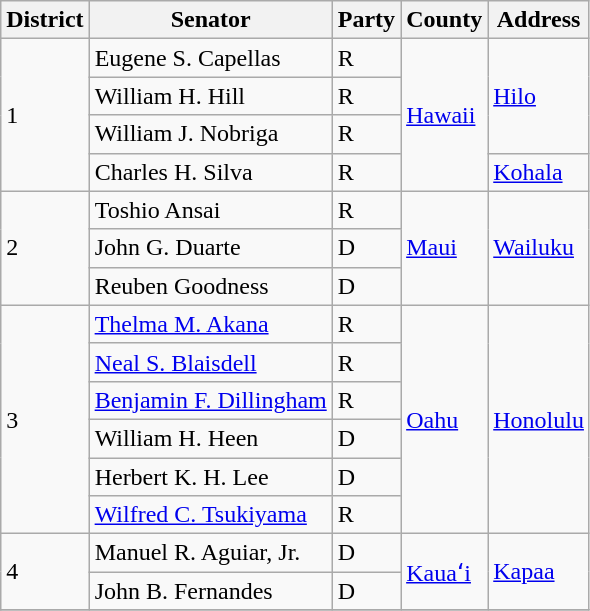<table class= "sortable wikitable">
<tr>
<th>District</th>
<th>Senator</th>
<th>Party</th>
<th>County</th>
<th>Address</th>
</tr>
<tr>
<td rowspan=4>1</td>
<td>Eugene S. Capellas</td>
<td>R</td>
<td rowspan=4><a href='#'>Hawaii</a></td>
<td rowspan=3><a href='#'>Hilo</a></td>
</tr>
<tr>
<td>William H. Hill</td>
<td>R</td>
</tr>
<tr>
<td>William J. Nobriga</td>
<td>R</td>
</tr>
<tr>
<td>Charles H. Silva</td>
<td>R</td>
<td><a href='#'>Kohala</a></td>
</tr>
<tr>
<td rowspan=3>2</td>
<td>Toshio Ansai</td>
<td>R</td>
<td rowspan=3><a href='#'>Maui</a></td>
<td rowspan=3><a href='#'>Wailuku</a></td>
</tr>
<tr>
<td>John G. Duarte</td>
<td>D</td>
</tr>
<tr>
<td>Reuben Goodness</td>
<td>D</td>
</tr>
<tr>
<td rowspan=6>3</td>
<td><a href='#'>Thelma M. Akana</a></td>
<td>R</td>
<td rowspan=6><a href='#'>Oahu</a></td>
<td rowspan=6><a href='#'>Honolulu</a></td>
</tr>
<tr>
<td><a href='#'>Neal S. Blaisdell</a></td>
<td>R</td>
</tr>
<tr>
<td><a href='#'>Benjamin F. Dillingham</a></td>
<td>R</td>
</tr>
<tr>
<td>William H. Heen</td>
<td>D</td>
</tr>
<tr>
<td>Herbert K. H. Lee</td>
<td>D</td>
</tr>
<tr>
<td><a href='#'>Wilfred C. Tsukiyama</a></td>
<td>R</td>
</tr>
<tr>
<td rowspan=2>4</td>
<td>Manuel R. Aguiar, Jr.</td>
<td>D</td>
<td rowspan=2><a href='#'>Kauaʻi</a></td>
<td rowspan=2><a href='#'>Kapaa</a></td>
</tr>
<tr>
<td>John B. Fernandes</td>
<td>D</td>
</tr>
<tr>
</tr>
</table>
